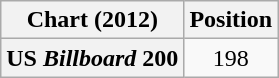<table class="wikitable plainrowheaders" style="text-align:center">
<tr>
<th scope="col">Chart (2012)</th>
<th scope="col">Position</th>
</tr>
<tr>
<th scope="row">US <em>Billboard</em> 200</th>
<td>198</td>
</tr>
</table>
